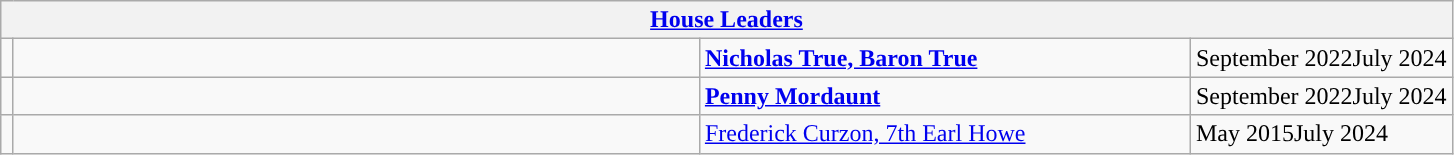<table class="wikitable">
<tr>
<th colspan="4"><a href='#'>House Leaders</a></th>
</tr>
<tr>
<td style="width: 1px; background: "></td>
<td style="width: 450px;"></td>
<td style="width: 320px;"><strong><a href='#'>Nicholas True, Baron True</a></strong></td>
<td>September 2022July 2024</td>
</tr>
<tr>
<td rowspan=1 style="width: 1px; background: "></td>
<td rowspan=1 style="width: 450px;"></td>
<td style="width: 320px;"><strong><a href='#'>Penny Mordaunt</a></strong></td>
<td>September 2022July 2024</td>
</tr>
<tr>
<td style="width: 1px; background: "></td>
<td></td>
<td style="width: 320px;"><a href='#'>Frederick Curzon, 7th Earl Howe</a> </td>
<td>May 2015July 2024</td>
</tr>
</table>
